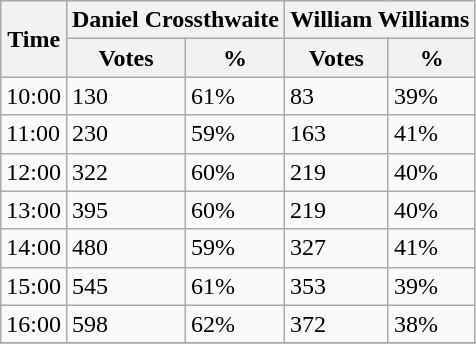<table class="wikitable">
<tr>
<th rowspan="2">Time</th>
<th colspan="2">Daniel Crossthwaite</th>
<th colspan="2">William Williams</th>
</tr>
<tr>
<th>Votes</th>
<th>%</th>
<th>Votes</th>
<th>%</th>
</tr>
<tr>
<td>10:00</td>
<td>130</td>
<td>61%</td>
<td>83</td>
<td>39%</td>
</tr>
<tr>
<td>11:00</td>
<td>230</td>
<td>59%</td>
<td>163</td>
<td>41%</td>
</tr>
<tr>
<td>12:00</td>
<td>322</td>
<td>60%</td>
<td>219</td>
<td>40%</td>
</tr>
<tr>
<td>13:00</td>
<td>395</td>
<td>60%</td>
<td>219</td>
<td>40%</td>
</tr>
<tr>
<td>14:00</td>
<td>480</td>
<td>59%</td>
<td>327</td>
<td>41%</td>
</tr>
<tr>
<td>15:00</td>
<td>545</td>
<td>61%</td>
<td>353</td>
<td>39%</td>
</tr>
<tr>
<td>16:00</td>
<td>598</td>
<td>62%</td>
<td>372</td>
<td>38%</td>
</tr>
<tr>
</tr>
</table>
